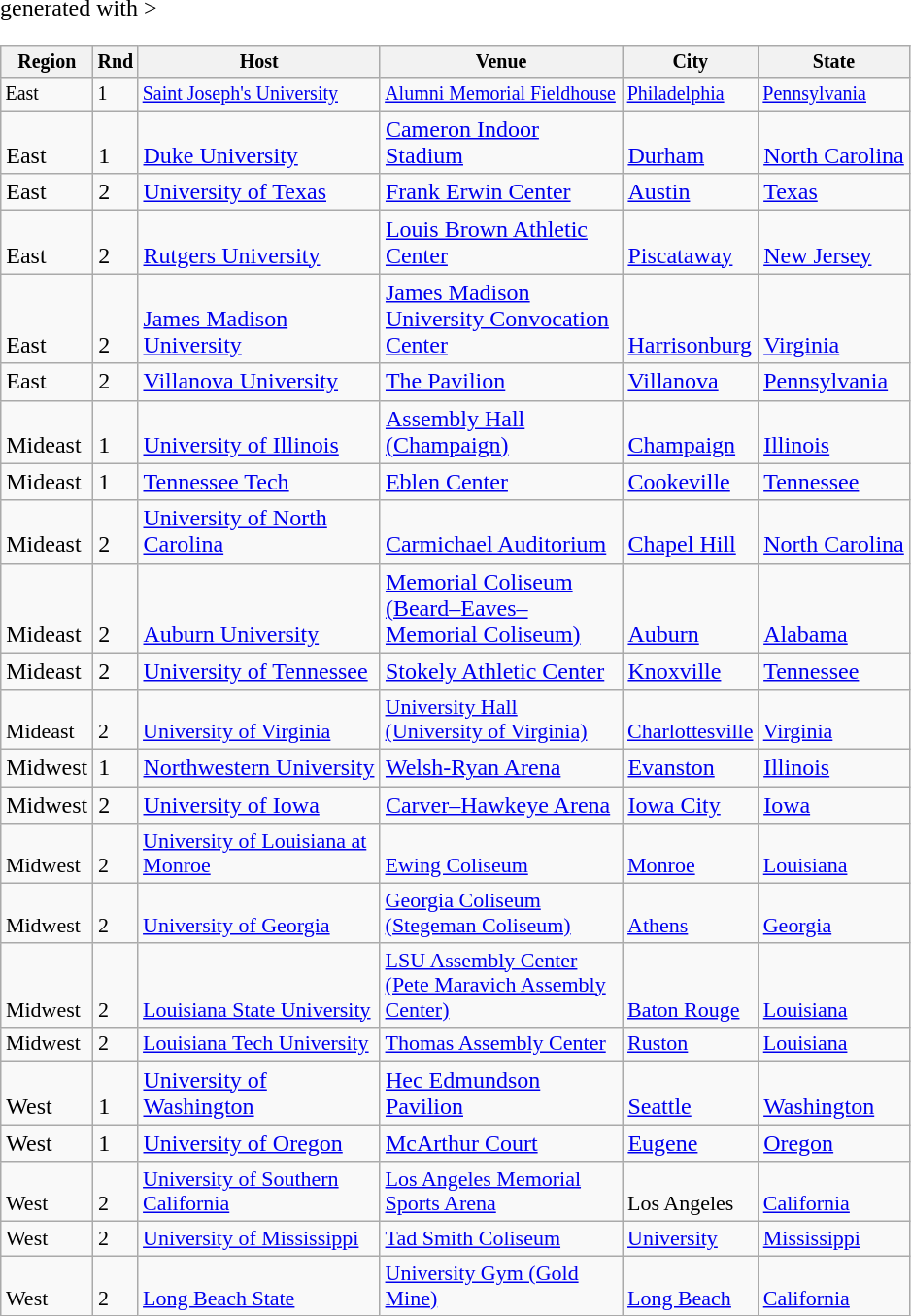<table class="wikitable sortable" <hiddentext>generated with  >
<tr style="font-size:10pt;font-weight:bold"  valign="bottom">
<th>Region</th>
<th>Rnd</th>
<th width="160">Host</th>
<th width="160">Venue</th>
<th>City</th>
<th>State</th>
</tr>
<tr style="font-size:10pt"  valign="bottom">
<td height="14">East</td>
<td>1</td>
<td><a href='#'>Saint Joseph's University</a></td>
<td><a href='#'>Alumni Memorial Fieldhouse</a></td>
<td><a href='#'>Philadelphia</a></td>
<td><a href='#'>Pennsylvania</a></td>
</tr>
<tr valign="bottom">
<td height="14">East</td>
<td>1</td>
<td><a href='#'>Duke University</a></td>
<td><a href='#'>Cameron Indoor Stadium</a></td>
<td><a href='#'>Durham</a></td>
<td><a href='#'>North Carolina</a></td>
</tr>
<tr valign="bottom">
<td height="14">East</td>
<td>2</td>
<td><a href='#'>University of Texas</a></td>
<td><a href='#'>Frank Erwin Center</a></td>
<td><a href='#'>Austin</a></td>
<td><a href='#'>Texas</a></td>
</tr>
<tr valign="bottom">
<td height="14">East</td>
<td>2</td>
<td><a href='#'>Rutgers University</a></td>
<td><a href='#'>Louis Brown Athletic Center</a></td>
<td><a href='#'>Piscataway</a></td>
<td><a href='#'>New Jersey</a></td>
</tr>
<tr valign="bottom">
<td height="14">East</td>
<td>2</td>
<td><a href='#'>James Madison University</a></td>
<td><a href='#'>James Madison University Convocation Center</a></td>
<td><a href='#'>Harrisonburg</a></td>
<td><a href='#'>Virginia</a></td>
</tr>
<tr valign="bottom">
<td height="14">East</td>
<td>2</td>
<td><a href='#'>Villanova University</a></td>
<td><a href='#'>The Pavilion</a></td>
<td><a href='#'>Villanova</a></td>
<td><a href='#'>Pennsylvania</a></td>
</tr>
<tr valign="bottom">
<td height="14">Mideast</td>
<td>1</td>
<td><a href='#'>University of Illinois</a></td>
<td><a href='#'>Assembly Hall (Champaign)</a></td>
<td><a href='#'>Champaign</a></td>
<td><a href='#'>Illinois</a></td>
</tr>
<tr valign="bottom">
<td height="14">Mideast</td>
<td>1</td>
<td><a href='#'>Tennessee Tech</a></td>
<td><a href='#'>Eblen Center</a></td>
<td><a href='#'>Cookeville</a></td>
<td><a href='#'>Tennessee</a></td>
</tr>
<tr valign="bottom">
<td height="14">Mideast</td>
<td>2</td>
<td><a href='#'>University of North Carolina</a></td>
<td><a href='#'>Carmichael Auditorium</a></td>
<td><a href='#'>Chapel Hill</a></td>
<td><a href='#'>North Carolina</a></td>
</tr>
<tr valign="bottom">
<td height="14">Mideast</td>
<td>2</td>
<td><a href='#'>Auburn University</a></td>
<td><a href='#'>Memorial Coliseum (Beard–Eaves–Memorial Coliseum)</a></td>
<td><a href='#'>Auburn</a></td>
<td><a href='#'>Alabama</a></td>
</tr>
<tr valign="bottom">
<td height="14">Mideast</td>
<td>2</td>
<td><a href='#'>University of Tennessee</a></td>
<td><a href='#'>Stokely Athletic Center</a></td>
<td><a href='#'>Knoxville</a></td>
<td><a href='#'>Tennessee</a></td>
</tr>
<tr style="font-size:11pt"  valign="bottom">
<td height="14">Mideast</td>
<td>2</td>
<td><a href='#'>University of Virginia</a></td>
<td><a href='#'>University Hall (University of Virginia)</a></td>
<td><a href='#'>Charlottesville</a></td>
<td><a href='#'>Virginia</a></td>
</tr>
<tr valign="bottom">
<td height="14">Midwest</td>
<td>1</td>
<td><a href='#'>Northwestern University</a></td>
<td><a href='#'>Welsh-Ryan Arena</a></td>
<td><a href='#'>Evanston</a></td>
<td><a href='#'>Illinois</a></td>
</tr>
<tr valign="bottom">
<td height="14">Midwest</td>
<td>2</td>
<td><a href='#'>University of Iowa</a></td>
<td><a href='#'>Carver–Hawkeye Arena</a></td>
<td><a href='#'>Iowa City</a></td>
<td><a href='#'>Iowa</a></td>
</tr>
<tr style="font-size:11pt"  valign="bottom">
<td height="14">Midwest</td>
<td>2</td>
<td><a href='#'>University of Louisiana at Monroe</a></td>
<td><a href='#'>Ewing Coliseum</a></td>
<td><a href='#'>Monroe</a></td>
<td><a href='#'>Louisiana</a></td>
</tr>
<tr style="font-size:11pt"  valign="bottom">
<td height="14">Midwest</td>
<td>2</td>
<td><a href='#'>University of Georgia</a></td>
<td><a href='#'>Georgia Coliseum (Stegeman Coliseum)</a></td>
<td><a href='#'>Athens</a></td>
<td><a href='#'>Georgia</a></td>
</tr>
<tr style="font-size:11pt"  valign="bottom">
<td height="14">Midwest</td>
<td>2</td>
<td><a href='#'>Louisiana State University</a></td>
<td><a href='#'>LSU Assembly Center (Pete Maravich Assembly Center)</a></td>
<td><a href='#'>Baton Rouge</a></td>
<td><a href='#'>Louisiana</a></td>
</tr>
<tr style="font-size:11pt"  valign="bottom">
<td height="14">Midwest</td>
<td>2</td>
<td><a href='#'>Louisiana Tech University</a></td>
<td><a href='#'>Thomas Assembly Center</a></td>
<td><a href='#'>Ruston</a></td>
<td><a href='#'>Louisiana</a></td>
</tr>
<tr valign="bottom">
<td height="14">West</td>
<td>1</td>
<td><a href='#'>University of Washington</a></td>
<td><a href='#'>Hec Edmundson Pavilion</a></td>
<td><a href='#'>Seattle</a></td>
<td><a href='#'>Washington</a></td>
</tr>
<tr valign="bottom">
<td height="14">West</td>
<td>1</td>
<td><a href='#'>University of Oregon</a></td>
<td><a href='#'>McArthur Court</a></td>
<td><a href='#'>Eugene</a></td>
<td><a href='#'>Oregon</a></td>
</tr>
<tr style="font-size:11pt"  valign="bottom">
<td height="14">West</td>
<td>2</td>
<td><a href='#'>University of Southern California</a></td>
<td><a href='#'>Los Angeles Memorial Sports Arena</a></td>
<td>Los Angeles</td>
<td><a href='#'>California</a></td>
</tr>
<tr style="font-size:11pt"  valign="bottom">
<td height="14">West</td>
<td>2</td>
<td><a href='#'>University of Mississippi</a></td>
<td><a href='#'>Tad Smith Coliseum</a></td>
<td><a href='#'>University</a></td>
<td><a href='#'>Mississippi</a></td>
</tr>
<tr style="font-size:11pt"  valign="bottom">
<td height="14">West</td>
<td>2</td>
<td><a href='#'>Long Beach State</a></td>
<td><a href='#'>University Gym (Gold Mine)</a></td>
<td><a href='#'>Long Beach</a></td>
<td><a href='#'>California</a></td>
</tr>
</table>
